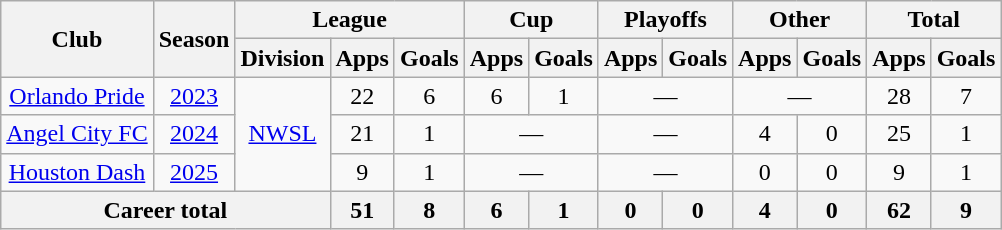<table class="wikitable" style="text-align: center;">
<tr>
<th rowspan="2">Club</th>
<th rowspan="2">Season</th>
<th colspan="3">League</th>
<th colspan="2">Cup</th>
<th colspan="2">Playoffs</th>
<th colspan="2">Other</th>
<th colspan="2">Total</th>
</tr>
<tr>
<th>Division</th>
<th>Apps</th>
<th>Goals</th>
<th>Apps</th>
<th>Goals</th>
<th>Apps</th>
<th>Goals</th>
<th>Apps</th>
<th>Goals</th>
<th>Apps</th>
<th>Goals</th>
</tr>
<tr>
<td><a href='#'>Orlando Pride</a></td>
<td><a href='#'>2023</a></td>
<td rowspan="3"><a href='#'>NWSL</a></td>
<td>22</td>
<td>6</td>
<td>6</td>
<td>1</td>
<td colspan="2">—</td>
<td colspan="2">—</td>
<td>28</td>
<td>7</td>
</tr>
<tr>
<td><a href='#'>Angel City FC</a></td>
<td><a href='#'>2024</a></td>
<td>21</td>
<td>1</td>
<td colspan="2">—</td>
<td colspan="2">—</td>
<td>4</td>
<td>0</td>
<td>25</td>
<td>1</td>
</tr>
<tr>
<td><a href='#'>Houston Dash</a></td>
<td><a href='#'>2025</a></td>
<td>9</td>
<td>1</td>
<td colspan="2">—</td>
<td colspan="2">—</td>
<td>0</td>
<td>0</td>
<td>9</td>
<td>1</td>
</tr>
<tr>
<th colspan="3">Career total</th>
<th>51</th>
<th>8</th>
<th>6</th>
<th>1</th>
<th>0</th>
<th>0</th>
<th>4</th>
<th>0</th>
<th>62</th>
<th>9</th>
</tr>
</table>
